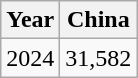<table class="wikitable">
<tr>
<th>Year</th>
<th>China</th>
</tr>
<tr>
<td>2024</td>
<td>31,582</td>
</tr>
</table>
